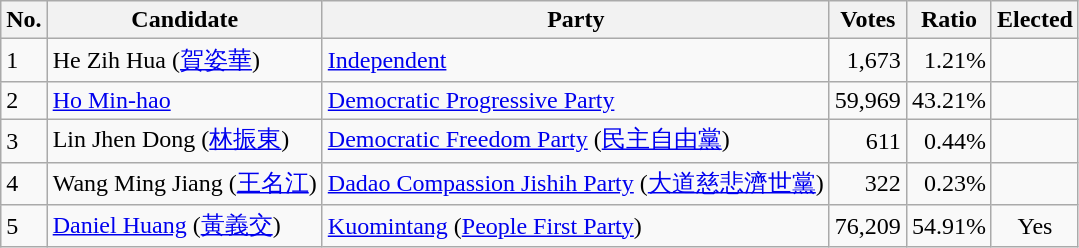<table class=wikitable>
<tr>
<th>No.</th>
<th>Candidate</th>
<th>Party</th>
<th>Votes</th>
<th>Ratio</th>
<th>Elected</th>
</tr>
<tr>
<td>1</td>
<td>He Zih Hua  (<a href='#'>賀姿華</a>)</td>
<td><a href='#'>Independent</a></td>
<td align="right">1,673</td>
<td align="right">1.21%</td>
<td></td>
</tr>
<tr>
<td>2</td>
<td><a href='#'>Ho Min-hao</a></td>
<td><a href='#'>Democratic Progressive Party</a></td>
<td align="right">59,969</td>
<td align="right">43.21%</td>
<td></td>
</tr>
<tr>
<td>3</td>
<td>Lin Jhen Dong  (<a href='#'>林振東</a>)</td>
<td><a href='#'>Democratic Freedom Party</a>  (<a href='#'>民主自由黨</a>)</td>
<td align="right">611</td>
<td align="right">0.44%</td>
<td></td>
</tr>
<tr>
<td>4</td>
<td>Wang Ming Jiang  (<a href='#'>王名江</a>)</td>
<td><a href='#'>Dadao Compassion Jishih Party</a>  (<a href='#'>大道慈悲濟世黨</a>)</td>
<td align="right">322</td>
<td align="right">0.23%</td>
<td></td>
</tr>
<tr>
<td>5</td>
<td><a href='#'>Daniel Huang</a>  (<a href='#'>黃義交</a>)</td>
<td><a href='#'>Kuomintang</a><span> (<a href='#'>People First Party</a>)</span></td>
<td align="right">76,209</td>
<td align="right">54.91%</td>
<td align="center">Yes</td>
</tr>
</table>
